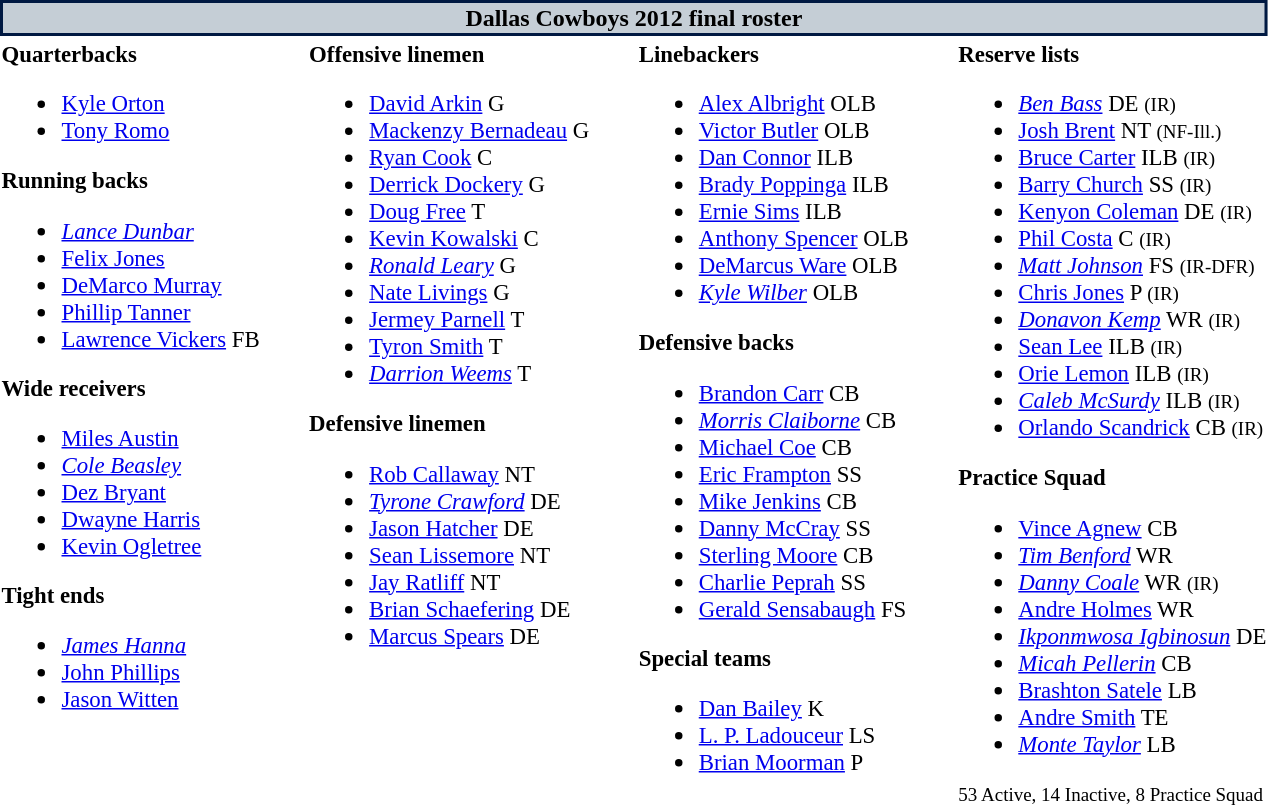<table class="toccolours" style="text-align: left;">
<tr>
<th colspan="7" style="background:#c5ced6; color:black; border: 2px solid #001942; text-align: center;">Dallas Cowboys 2012 final roster</th>
</tr>
<tr>
<td style="font-size:95%; vertical-align:top;"><strong>Quarterbacks</strong><br><ul><li> <a href='#'>Kyle Orton</a></li><li> <a href='#'>Tony Romo</a></li></ul><strong>Running backs</strong><ul><li> <em><a href='#'>Lance Dunbar</a></em></li><li> <a href='#'>Felix Jones</a></li><li> <a href='#'>DeMarco Murray</a></li><li> <a href='#'>Phillip Tanner</a></li><li> <a href='#'>Lawrence Vickers</a> FB</li></ul><strong>Wide receivers</strong><ul><li> <a href='#'>Miles Austin</a></li><li> <em><a href='#'>Cole Beasley</a></em></li><li> <a href='#'>Dez Bryant</a></li><li> <a href='#'>Dwayne Harris</a></li><li> <a href='#'>Kevin Ogletree</a></li></ul><strong>Tight ends</strong><ul><li> <em><a href='#'>James Hanna</a></em></li><li> <a href='#'>John Phillips</a></li><li> <a href='#'>Jason Witten</a></li></ul></td>
<td style="width: 25px;"></td>
<td style="font-size:95%; vertical-align:top;"><strong>Offensive linemen</strong><br><ul><li> <a href='#'>David Arkin</a> G</li><li> <a href='#'>Mackenzy Bernadeau</a> G</li><li> <a href='#'>Ryan Cook</a> C</li><li> <a href='#'>Derrick Dockery</a> G</li><li> <a href='#'>Doug Free</a> T</li><li> <a href='#'>Kevin Kowalski</a> C</li><li> <em><a href='#'>Ronald Leary</a></em> G</li><li> <a href='#'>Nate Livings</a> G</li><li> <a href='#'>Jermey Parnell</a> T</li><li> <a href='#'>Tyron Smith</a> T</li><li> <em><a href='#'>Darrion Weems</a></em> T</li></ul><strong>Defensive linemen</strong><ul><li> <a href='#'>Rob Callaway</a> NT</li><li> <em><a href='#'>Tyrone Crawford</a></em> DE</li><li> <a href='#'>Jason Hatcher</a> DE</li><li> <a href='#'>Sean Lissemore</a> NT</li><li> <a href='#'>Jay Ratliff</a> NT</li><li> <a href='#'>Brian Schaefering</a> DE</li><li> <a href='#'>Marcus Spears</a> DE</li></ul></td>
<td style="width: 25px;"></td>
<td style="font-size:95%; vertical-align:top;"><strong>Linebackers</strong><br><ul><li> <a href='#'>Alex Albright</a> OLB</li><li> <a href='#'>Victor Butler</a> OLB</li><li> <a href='#'>Dan Connor</a> ILB</li><li> <a href='#'>Brady Poppinga</a> ILB</li><li> <a href='#'>Ernie Sims</a> ILB</li><li> <a href='#'>Anthony Spencer</a> OLB</li><li> <a href='#'>DeMarcus Ware</a> OLB</li><li> <em><a href='#'>Kyle Wilber</a></em> OLB</li></ul><strong>Defensive backs</strong><ul><li> <a href='#'>Brandon Carr</a> CB</li><li> <em><a href='#'>Morris Claiborne</a></em> CB</li><li> <a href='#'>Michael Coe</a> CB</li><li> <a href='#'>Eric Frampton</a> SS</li><li> <a href='#'>Mike Jenkins</a> CB</li><li> <a href='#'>Danny McCray</a> SS</li><li> <a href='#'>Sterling Moore</a> CB</li><li> <a href='#'>Charlie Peprah</a> SS</li><li> <a href='#'>Gerald Sensabaugh</a> FS</li></ul><strong>Special teams</strong><ul><li> <a href='#'>Dan Bailey</a> K</li><li> <a href='#'>L. P. Ladouceur</a> LS</li><li> <a href='#'>Brian Moorman</a> P</li></ul></td>
<td style="width: 25px;"></td>
<td style="font-size:95%; vertical-align:top;"><strong>Reserve lists</strong><br><ul><li> <em><a href='#'>Ben Bass</a></em> DE <small>(IR)</small> </li><li> <a href='#'>Josh Brent</a> NT <small>(NF-Ill.)</small> </li><li> <a href='#'>Bruce Carter</a> ILB <small>(IR)</small> </li><li> <a href='#'>Barry Church</a> SS <small>(IR)</small> </li><li> <a href='#'>Kenyon Coleman</a> DE <small>(IR)</small> </li><li> <a href='#'>Phil Costa</a> C <small>(IR)</small> </li><li> <em><a href='#'>Matt Johnson</a></em> FS <small>(IR-DFR)</small> </li><li> <a href='#'>Chris Jones</a> P <small>(IR)</small> </li><li> <em><a href='#'>Donavon Kemp</a></em> WR <small>(IR)</small> </li><li> <a href='#'>Sean Lee</a> ILB <small>(IR)</small> </li><li> <a href='#'>Orie Lemon</a> ILB <small>(IR)</small> </li><li> <em><a href='#'>Caleb McSurdy</a></em> ILB <small>(IR)</small> </li><li> <a href='#'>Orlando Scandrick</a> CB <small>(IR)</small> </li></ul><strong>Practice Squad</strong><ul><li> <a href='#'>Vince Agnew</a> CB</li><li> <em><a href='#'>Tim Benford</a></em> WR</li><li> <em><a href='#'>Danny Coale</a></em> WR <small>(IR)</small> </li><li> <a href='#'>Andre Holmes</a> WR</li><li> <em><a href='#'>Ikponmwosa Igbinosun</a></em> DE</li><li> <em><a href='#'>Micah Pellerin</a></em> CB</li><li> <a href='#'>Brashton Satele</a> LB</li><li> <a href='#'>Andre Smith</a> TE</li><li> <em><a href='#'>Monte Taylor</a></em> LB</li></ul><small>53 Active, 14 Inactive, 8 Practice Squad</small></td>
</tr>
</table>
